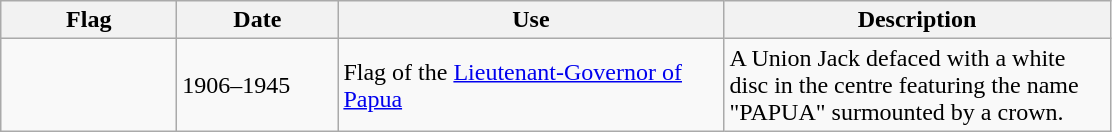<table class="wikitable">
<tr>
<th style="width:110px;">Flag</th>
<th style="width:100px;">Date</th>
<th style="width:250px;">Use</th>
<th style="width:250px;">Description</th>
</tr>
<tr>
<td></td>
<td>1906–1945</td>
<td>Flag of the <a href='#'>Lieutenant-Governor of Papua</a></td>
<td>A Union Jack defaced with a white disc in the centre featuring the name "PAPUA" surmounted by a crown.</td>
</tr>
</table>
